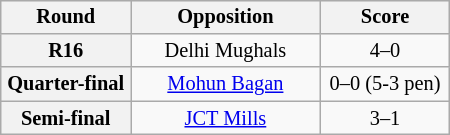<table class="wikitable plainrowheaders" style="text-align:center;margin-left:1em;float:right; font-size:85%;">
<tr>
<th scope=col width="80">Round</th>
<th scope=col width="120">Opposition</th>
<th scope=col width="80">Score</th>
</tr>
<tr>
<th scope=row style="text-align:center">R16</th>
<td>Delhi Mughals</td>
<td>4–0</td>
</tr>
<tr>
<th scope=row style="text-align:center">Quarter-final</th>
<td><a href='#'>Mohun Bagan</a></td>
<td>0–0 (5-3 pen)</td>
</tr>
<tr>
<th scope=row style="text-align:center">Semi-final</th>
<td><a href='#'>JCT Mills</a></td>
<td>3–1</td>
</tr>
</table>
